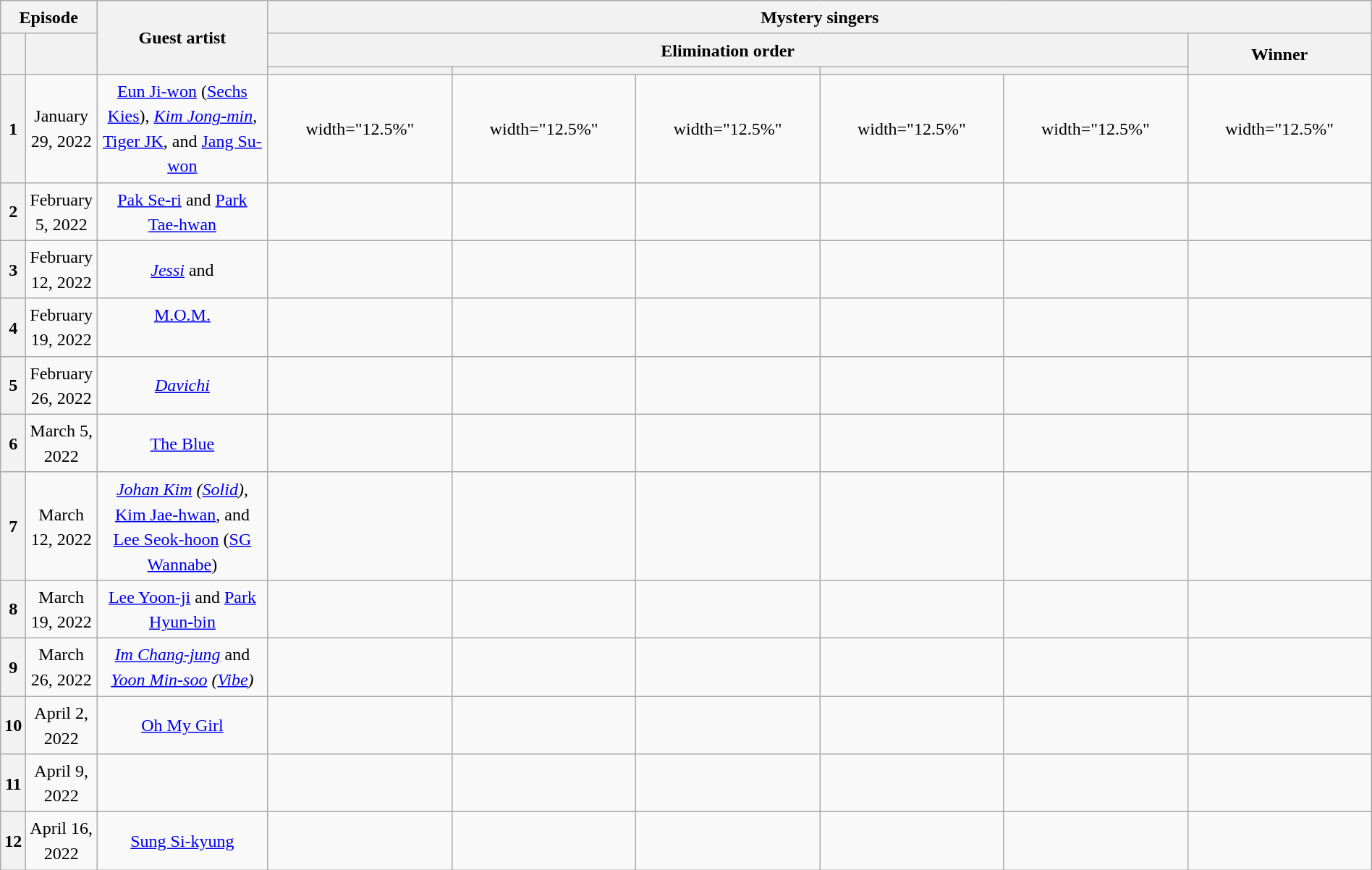<table class="wikitable plainrowheaders mw-collapsible" style="text-align:center; line-height:23px; width:100%;">
<tr>
<th colspan="2" width="1%">Episode</th>
<th rowspan="3" width="12.5%">Guest artist</th>
<th colspan="6">Mystery singers<br></th>
</tr>
<tr>
<th rowspan="2"></th>
<th rowspan="2"></th>
<th colspan="5">Elimination order</th>
<th rowspan="2">Winner</th>
</tr>
<tr>
<th></th>
<th colspan="2"></th>
<th colspan="2"></th>
</tr>
<tr>
<th>1</th>
<td>January 29, 2022</td>
<td><a href='#'>Eun Ji-won</a> (<a href='#'>Sechs Kies</a>), <em><a href='#'>Kim Jong-min</a></em>, <a href='#'>Tiger JK</a>, and <a href='#'>Jang Su-won</a><br></td>
<td>width="12.5%" </td>
<td>width="12.5%" </td>
<td>width="12.5%" </td>
<td>width="12.5%" </td>
<td>width="12.5%" </td>
<td>width="12.5%" </td>
</tr>
<tr>
<th>2</th>
<td>February 5, 2022</td>
<td><a href='#'>Pak Se-ri</a> and <a href='#'>Park Tae-hwan</a><br></td>
<td></td>
<td></td>
<td></td>
<td></td>
<td></td>
<td></td>
</tr>
<tr>
<th>3</th>
<td>February 12, 2022</td>
<td><em><a href='#'>Jessi</a></em> and <br></td>
<td></td>
<td></td>
<td></td>
<td></td>
<td></td>
<td></td>
</tr>
<tr>
<th>4</th>
<td>February 19, 2022</td>
<td><a href='#'>M.O.M.</a><br><br></td>
<td></td>
<td></td>
<td></td>
<td></td>
<td></td>
<td></td>
</tr>
<tr>
<th>5</th>
<td>February 26, 2022</td>
<td><em><a href='#'>Davichi</a></em><br></td>
<td></td>
<td></td>
<td></td>
<td></td>
<td></td>
<td></td>
</tr>
<tr>
<th>6</th>
<td>March 5, 2022</td>
<td><a href='#'>The Blue</a><br></td>
<td></td>
<td></td>
<td></td>
<td></td>
<td></td>
<td></td>
</tr>
<tr>
<th>7</th>
<td>March 12, 2022</td>
<td><em><a href='#'>Johan Kim</a> (<a href='#'>Solid</a>)</em>, <a href='#'>Kim Jae-hwan</a>, and <a href='#'>Lee Seok-hoon</a> (<a href='#'>SG Wannabe</a>)<br></td>
<td></td>
<td></td>
<td></td>
<td></td>
<td></td>
<td></td>
</tr>
<tr>
<th>8</th>
<td>March 19, 2022</td>
<td><a href='#'>Lee Yoon-ji</a> and <a href='#'>Park Hyun-bin</a><br></td>
<td></td>
<td></td>
<td></td>
<td></td>
<td></td>
<td></td>
</tr>
<tr>
<th>9</th>
<td>March 26, 2022</td>
<td><em><a href='#'>Im Chang-jung</a></em> and <em><a href='#'>Yoon Min-soo</a> (<a href='#'>Vibe</a>)</em><br></td>
<td></td>
<td></td>
<td></td>
<td></td>
<td></td>
<td></td>
</tr>
<tr>
<th>10</th>
<td>April 2, 2022</td>
<td><a href='#'>Oh My Girl</a><br></td>
<td></td>
<td></td>
<td></td>
<td></td>
<td></td>
<td></td>
</tr>
<tr>
<th>11</th>
<td>April 9, 2022</td>
<td><br><br></td>
<td></td>
<td></td>
<td></td>
<td></td>
<td></td>
<td></td>
</tr>
<tr>
<th>12</th>
<td>April 16, 2022</td>
<td><a href='#'>Sung Si-kyung</a><br></td>
<td></td>
<td></td>
<td></td>
<td></td>
<td></td>
<td></td>
</tr>
</table>
